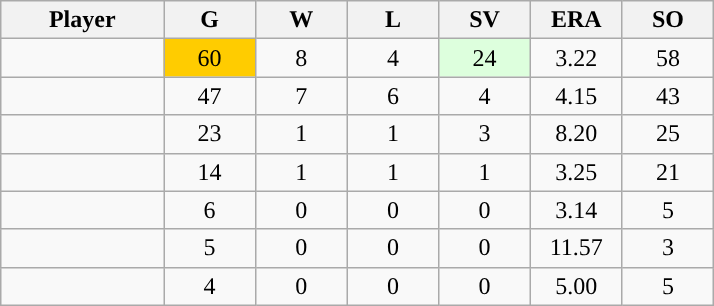<table class="wikitable sortable">
<tr>
<th bgcolor="#DDDDFF" width="16%">Player</th>
<th bgcolor="#DDDDFF" width="9%">G</th>
<th bgcolor="#DDDDFF" width="9%">W</th>
<th bgcolor="#DDDDFF" width="9%">L</th>
<th bgcolor="#DDDDFF" width="9%">SV</th>
<th bgcolor="#DDDDFF" width="9%">ERA</th>
<th bgcolor="#DDDDFF" width="9%">SO</th>
</tr>
<tr align="center">
<td></td>
<td style="background:#fc0;">60</td>
<td>8</td>
<td>4</td>
<td style="background:#DDFFDD;">24</td>
<td>3.22</td>
<td>58</td>
</tr>
<tr align="center">
<td></td>
<td>47</td>
<td>7</td>
<td>6</td>
<td>4</td>
<td>4.15</td>
<td>43</td>
</tr>
<tr align="center">
<td></td>
<td>23</td>
<td>1</td>
<td>1</td>
<td>3</td>
<td>8.20</td>
<td>25</td>
</tr>
<tr align="center">
<td></td>
<td>14</td>
<td>1</td>
<td>1</td>
<td>1</td>
<td>3.25</td>
<td>21</td>
</tr>
<tr align="center">
<td></td>
<td>6</td>
<td>0</td>
<td>0</td>
<td>0</td>
<td>3.14</td>
<td>5</td>
</tr>
<tr align="center">
<td></td>
<td>5</td>
<td>0</td>
<td>0</td>
<td>0</td>
<td>11.57</td>
<td>3</td>
</tr>
<tr align="center">
<td></td>
<td>4</td>
<td>0</td>
<td>0</td>
<td>0</td>
<td>5.00</td>
<td>5</td>
</tr>
</table>
